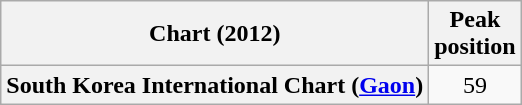<table class="wikitable plainrowheaders" style="text-align:center">
<tr>
<th scope="col">Chart (2012)</th>
<th scope="col">Peak<br>position</th>
</tr>
<tr>
<th scope="row">South Korea International Chart (<a href='#'>Gaon</a>)</th>
<td>59</td>
</tr>
</table>
